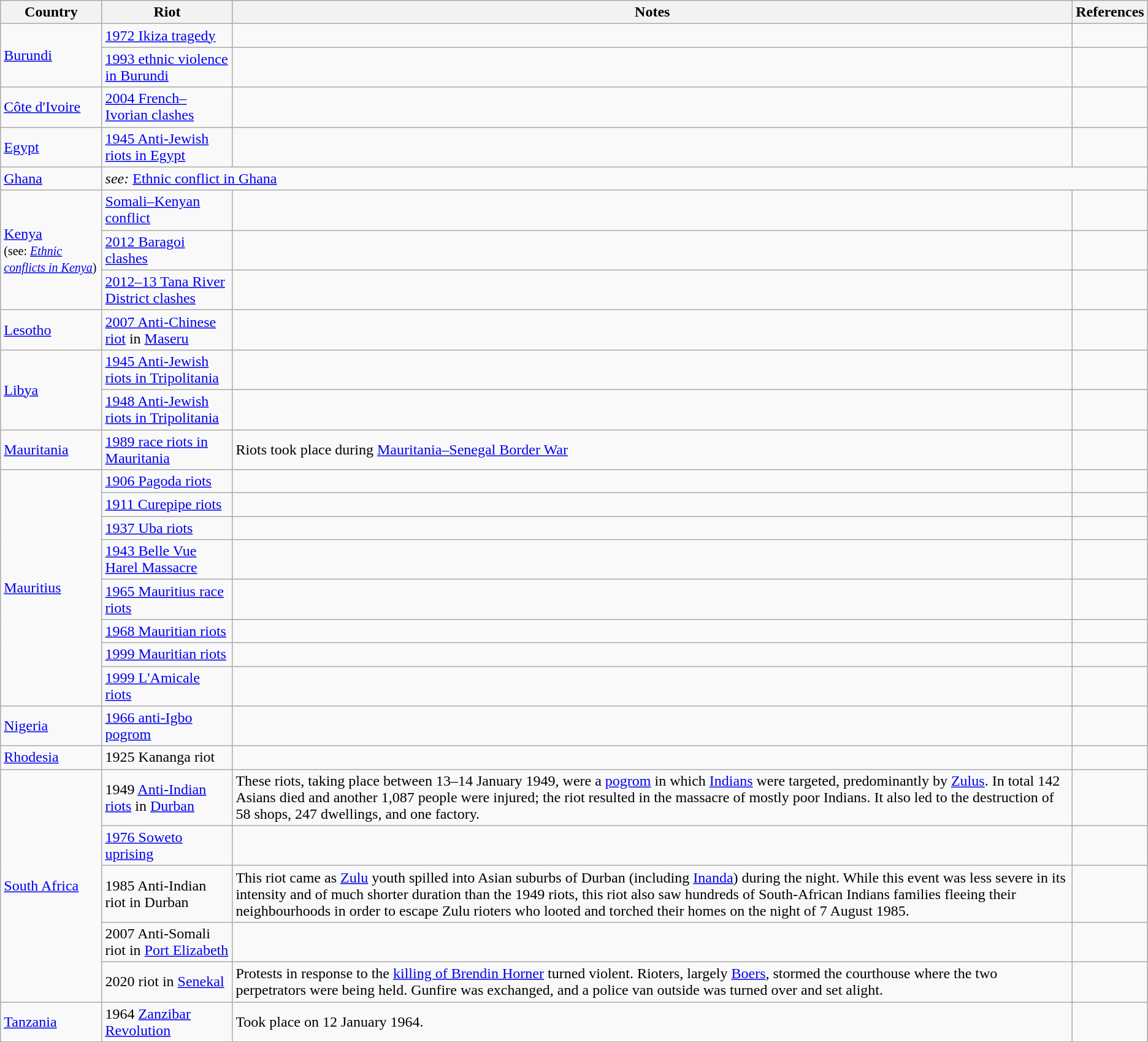<table class="wikitable">
<tr>
<th>Country</th>
<th>Riot</th>
<th>Notes</th>
<th>References</th>
</tr>
<tr>
<td rowspan="2"><a href='#'>Burundi</a></td>
<td><a href='#'>1972 Ikiza tragedy</a></td>
<td></td>
<td></td>
</tr>
<tr>
<td><a href='#'>1993 ethnic violence in Burundi</a></td>
<td></td>
<td></td>
</tr>
<tr>
<td><a href='#'>Côte d'Ivoire</a></td>
<td><a href='#'>2004 French–Ivorian clashes</a></td>
<td></td>
<td></td>
</tr>
<tr>
<td><a href='#'>Egypt</a></td>
<td><a href='#'>1945 Anti-Jewish riots in Egypt</a></td>
<td></td>
<td></td>
</tr>
<tr>
<td><a href='#'>Ghana</a></td>
<td colspan="3"><em>see:</em> <a href='#'>Ethnic conflict in Ghana</a></td>
</tr>
<tr>
<td rowspan="3"><a href='#'>Kenya</a><br><small>(see: <em><a href='#'>Ethnic conflicts in Kenya</a></em>)</small></td>
<td><a href='#'>Somali–Kenyan conflict</a></td>
<td></td>
<td></td>
</tr>
<tr>
<td><a href='#'>2012 Baragoi clashes</a></td>
<td></td>
<td></td>
</tr>
<tr>
<td><a href='#'>2012–13 Tana River District clashes</a></td>
<td></td>
<td></td>
</tr>
<tr>
<td><a href='#'>Lesotho</a></td>
<td><a href='#'>2007 Anti-Chinese riot</a> in <a href='#'>Maseru</a></td>
<td></td>
<td></td>
</tr>
<tr>
<td rowspan="2"><a href='#'>Libya</a></td>
<td><a href='#'>1945 Anti-Jewish riots in Tripolitania</a></td>
<td></td>
<td></td>
</tr>
<tr>
<td><a href='#'>1948 Anti-Jewish riots in Tripolitania</a></td>
<td></td>
<td></td>
</tr>
<tr>
<td><a href='#'>Mauritania</a></td>
<td><a href='#'>1989 race riots in Mauritania</a></td>
<td>Riots took place during <a href='#'>Mauritania–Senegal Border War</a></td>
<td></td>
</tr>
<tr>
<td rowspan="8"><a href='#'>Mauritius</a></td>
<td><a href='#'>1906 Pagoda riots</a></td>
<td></td>
<td></td>
</tr>
<tr>
<td><a href='#'>1911 Curepipe riots</a></td>
<td></td>
<td></td>
</tr>
<tr>
<td><a href='#'>1937 Uba riots</a></td>
<td></td>
<td></td>
</tr>
<tr>
<td><a href='#'>1943 Belle Vue Harel Massacre</a></td>
<td></td>
<td></td>
</tr>
<tr>
<td><a href='#'>1965 Mauritius race riots</a></td>
<td></td>
<td></td>
</tr>
<tr>
<td><a href='#'>1968 Mauritian riots</a></td>
<td></td>
<td></td>
</tr>
<tr>
<td><a href='#'>1999 Mauritian riots</a></td>
<td></td>
<td></td>
</tr>
<tr>
<td><a href='#'>1999 L'Amicale riots</a></td>
<td></td>
<td></td>
</tr>
<tr>
<td><a href='#'>Nigeria</a></td>
<td><a href='#'>1966 anti-Igbo pogrom</a></td>
<td></td>
<td></td>
</tr>
<tr>
<td><a href='#'>Rhodesia</a></td>
<td>1925 Kananga riot</td>
<td></td>
<td></td>
</tr>
<tr>
<td rowspan="5"><a href='#'>South Africa</a></td>
<td>1949 <a href='#'>Anti-Indian riots</a> in <a href='#'>Durban</a></td>
<td>These riots, taking place between 13–14 January 1949, were a <a href='#'>pogrom</a> in which <a href='#'>Indians</a> were targeted, predominantly by <a href='#'>Zulus</a>. In total 142 Asians died and another 1,087 people were injured; the riot resulted in the massacre of mostly poor Indians. It also led to the destruction of 58 shops, 247 dwellings, and one factory.</td>
<td></td>
</tr>
<tr>
<td><a href='#'>1976 Soweto uprising</a></td>
<td></td>
<td></td>
</tr>
<tr>
<td>1985 Anti-Indian riot in Durban</td>
<td>This riot came as <a href='#'>Zulu</a> youth spilled into Asian suburbs of Durban (including <a href='#'>Inanda</a>) during the night. While this event was less severe in its intensity and of much shorter duration than the 1949 riots, this riot also saw hundreds of South-African Indians families fleeing their neighbourhoods in order to escape Zulu rioters who looted and torched their homes on the night of 7 August 1985.</td>
<td></td>
</tr>
<tr>
<td>2007 Anti-Somali riot in <a href='#'>Port Elizabeth</a></td>
<td></td>
<td></td>
</tr>
<tr>
<td>2020 riot in <a href='#'>Senekal</a></td>
<td>Protests in response to the <a href='#'>killing of Brendin Horner</a> turned violent. Rioters, largely <a href='#'>Boers</a>, stormed the courthouse where the two perpetrators were being held. Gunfire was exchanged, and a police van outside was turned over and set alight.</td>
<td></td>
</tr>
<tr>
<td><a href='#'>Tanzania</a></td>
<td>1964 <a href='#'>Zanzibar Revolution</a></td>
<td>Took place on 12 January 1964.</td>
<td></td>
</tr>
</table>
